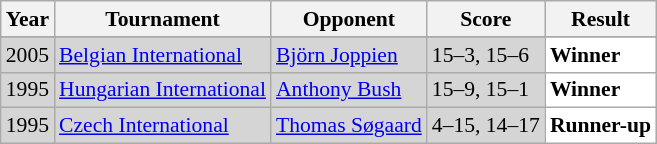<table class="sortable wikitable" style="font-size:90%;">
<tr>
<th>Year</th>
<th>Tournament</th>
<th>Opponent</th>
<th>Score</th>
<th>Result</th>
</tr>
<tr>
</tr>
<tr style="background:#D5D5D5">
<td align="center">2005</td>
<td align="left"><a href='#'>Belgian International</a></td>
<td align="left"> <a href='#'>Björn Joppien</a></td>
<td align="left">15–3, 15–6</td>
<td style="text-align:left; background:white"> <strong>Winner</strong></td>
</tr>
<tr style="background:#D5D5D5">
<td align="center">1995</td>
<td align="left"><a href='#'>Hungarian International</a></td>
<td align="left"> <a href='#'>Anthony Bush</a></td>
<td align="left">15–9, 15–1</td>
<td style="text-align:left; background:white"> <strong>Winner</strong></td>
</tr>
<tr style="background:#D5D5D5">
<td align="center">1995</td>
<td align="left"><a href='#'>Czech International</a></td>
<td align="left"> <a href='#'>Thomas Søgaard</a></td>
<td align="left">4–15, 14–17</td>
<td style="text-align:left; background:white"> <strong>Runner-up</strong></td>
</tr>
</table>
